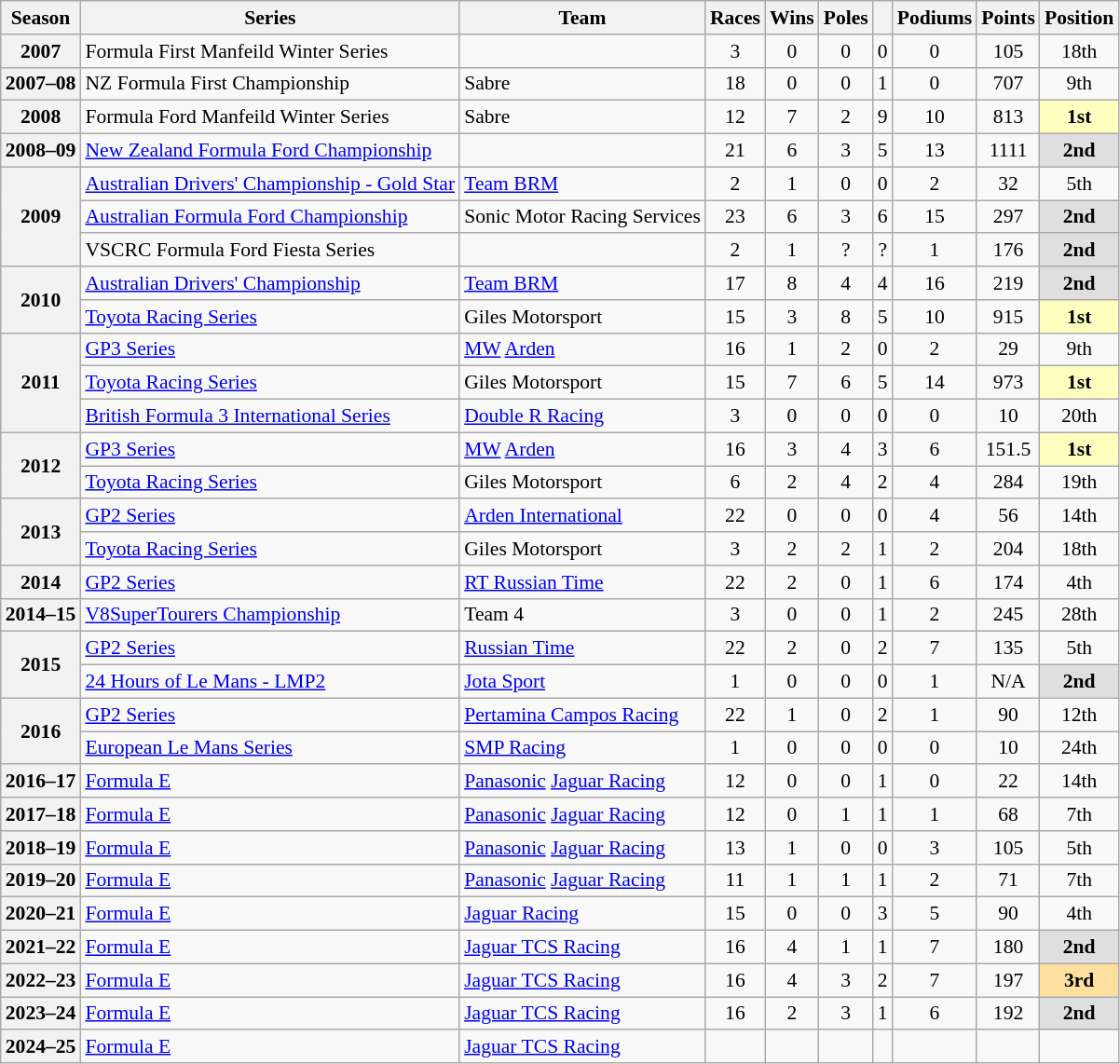<table class="wikitable" style="font-size: 90%; text-align:center">
<tr>
<th>Season</th>
<th>Series</th>
<th>Team</th>
<th>Races</th>
<th>Wins</th>
<th>Poles</th>
<th></th>
<th>Podiums</th>
<th>Points</th>
<th>Position</th>
</tr>
<tr>
<th>2007</th>
<td align=left>Formula First Manfeild Winter Series</td>
<td></td>
<td>3</td>
<td>0</td>
<td>0</td>
<td>0</td>
<td>0</td>
<td>105</td>
<td>18th</td>
</tr>
<tr>
<th nowrap>2007–08</th>
<td align=left>NZ Formula First Championship</td>
<td align=left>Sabre</td>
<td>18</td>
<td>0</td>
<td>0</td>
<td>1</td>
<td>0</td>
<td>707</td>
<td>9th</td>
</tr>
<tr>
<th>2008</th>
<td align=left>Formula Ford Manfeild Winter Series</td>
<td align=left>Sabre</td>
<td>12</td>
<td>7</td>
<td>2</td>
<td>9</td>
<td>10</td>
<td>813</td>
<td style="background:#FFFFBF;"><strong>1st</strong></td>
</tr>
<tr>
<th>2008–09</th>
<td align=left nowrap><a href='#'>New Zealand Formula Ford Championship</a></td>
<td></td>
<td>21</td>
<td>6</td>
<td>3</td>
<td>5</td>
<td>13</td>
<td>1111</td>
<td style="background:#DFDFDF;"><strong>2nd</strong></td>
</tr>
<tr>
<th rowspan=3>2009</th>
<td align=left nowrap><a href='#'>Australian Drivers' Championship - Gold Star</a></td>
<td align=left><a href='#'>Team BRM</a></td>
<td>2</td>
<td>1</td>
<td>0</td>
<td>0</td>
<td>2</td>
<td>32</td>
<td>5th</td>
</tr>
<tr>
<td align=left><a href='#'>Australian Formula Ford Championship</a></td>
<td align=left>Sonic Motor Racing Services</td>
<td>23</td>
<td>6</td>
<td>3</td>
<td>6</td>
<td>15</td>
<td>297</td>
<td style="background:#DFDFDF;"><strong>2nd</strong></td>
</tr>
<tr>
<td align=left>VSCRC Formula Ford Fiesta Series</td>
<td></td>
<td>2</td>
<td>1</td>
<td>?</td>
<td>?</td>
<td>1</td>
<td>176</td>
<td style="background:#DFDFDF;"><strong>2nd</strong></td>
</tr>
<tr>
<th rowspan=2>2010</th>
<td align=left><a href='#'>Australian Drivers' Championship</a></td>
<td align=left><a href='#'>Team BRM</a></td>
<td>17</td>
<td>8</td>
<td>4</td>
<td>4</td>
<td>16</td>
<td>219</td>
<td style="background:#DFDFDF;"><strong>2nd</strong></td>
</tr>
<tr>
<td align=left><a href='#'>Toyota Racing Series</a></td>
<td align=left>Giles Motorsport</td>
<td>15</td>
<td>3</td>
<td>8</td>
<td>5</td>
<td>10</td>
<td>915</td>
<td style="background:#FFFFBF;"><strong>1st</strong></td>
</tr>
<tr>
<th rowspan=3>2011</th>
<td align=left><a href='#'>GP3 Series</a></td>
<td align=left><a href='#'>MW</a> <a href='#'>Arden</a></td>
<td>16</td>
<td>1</td>
<td>2</td>
<td>0</td>
<td>2</td>
<td>29</td>
<td>9th</td>
</tr>
<tr>
<td align=left><a href='#'>Toyota Racing Series</a></td>
<td align=left>Giles Motorsport</td>
<td>15</td>
<td>7</td>
<td>6</td>
<td>5</td>
<td>14</td>
<td>973</td>
<td style="background:#FFFFBF;"><strong>1st</strong></td>
</tr>
<tr>
<td align=left><a href='#'>British Formula 3 International Series</a></td>
<td align=left><a href='#'>Double R Racing</a></td>
<td>3</td>
<td>0</td>
<td>0</td>
<td>0</td>
<td>0</td>
<td>10</td>
<td>20th</td>
</tr>
<tr>
<th rowspan=2>2012</th>
<td align=left><a href='#'>GP3 Series</a></td>
<td align=left><a href='#'>MW</a> <a href='#'>Arden</a></td>
<td>16</td>
<td>3</td>
<td>4</td>
<td>3</td>
<td>6</td>
<td>151.5</td>
<td style="background:#FFFFBF;"><strong>1st</strong></td>
</tr>
<tr>
<td align=left><a href='#'>Toyota Racing Series</a></td>
<td align=left>Giles Motorsport</td>
<td>6</td>
<td>2</td>
<td>4</td>
<td>2</td>
<td>4</td>
<td>284</td>
<td>19th</td>
</tr>
<tr>
<th rowspan=2>2013</th>
<td align=left><a href='#'>GP2 Series</a></td>
<td align=left><a href='#'>Arden International</a></td>
<td>22</td>
<td>0</td>
<td>0</td>
<td>0</td>
<td>4</td>
<td>56</td>
<td>14th</td>
</tr>
<tr>
<td align=left><a href='#'>Toyota Racing Series</a></td>
<td align=left>Giles Motorsport</td>
<td>3</td>
<td>2</td>
<td>2</td>
<td>1</td>
<td>2</td>
<td>204</td>
<td>18th</td>
</tr>
<tr>
<th>2014</th>
<td align=left><a href='#'>GP2 Series</a></td>
<td align=left><a href='#'>RT Russian Time</a></td>
<td>22</td>
<td>2</td>
<td>0</td>
<td>1</td>
<td>6</td>
<td>174</td>
<td>4th</td>
</tr>
<tr>
<th>2014–15</th>
<td align=left><a href='#'>V8SuperTourers Championship</a></td>
<td align=left>Team 4</td>
<td>3</td>
<td>0</td>
<td>0</td>
<td>1</td>
<td>2</td>
<td>245</td>
<td>28th</td>
</tr>
<tr>
<th rowspan=2>2015</th>
<td align=left><a href='#'>GP2 Series</a></td>
<td align=left><a href='#'>Russian Time</a></td>
<td>22</td>
<td>2</td>
<td>0</td>
<td>2</td>
<td>7</td>
<td>135</td>
<td>5th</td>
</tr>
<tr>
<td align=left><a href='#'>24 Hours of Le Mans - LMP2</a></td>
<td align=left><a href='#'>Jota Sport</a></td>
<td>1</td>
<td>0</td>
<td>0</td>
<td>0</td>
<td>1</td>
<td>N/A</td>
<td style="background:#DFDFDF;"><strong>2nd</strong></td>
</tr>
<tr>
<th rowspan=2>2016</th>
<td align=left><a href='#'>GP2 Series</a></td>
<td align=left><a href='#'>Pertamina Campos Racing</a></td>
<td>22</td>
<td>1</td>
<td>0</td>
<td>2</td>
<td>1</td>
<td>90</td>
<td>12th</td>
</tr>
<tr>
<td align=left><a href='#'>European Le Mans Series</a></td>
<td align=left><a href='#'>SMP Racing</a></td>
<td>1</td>
<td>0</td>
<td>0</td>
<td>0</td>
<td>0</td>
<td>10</td>
<td>24th</td>
</tr>
<tr>
<th>2016–17</th>
<td align=left><a href='#'>Formula E</a></td>
<td align=left><a href='#'>Panasonic</a> <a href='#'>Jaguar Racing</a></td>
<td>12</td>
<td>0</td>
<td>0</td>
<td>1</td>
<td>0</td>
<td>22</td>
<td>14th</td>
</tr>
<tr>
<th>2017–18</th>
<td align=left><a href='#'>Formula E</a></td>
<td align=left><a href='#'>Panasonic</a> <a href='#'>Jaguar Racing</a></td>
<td>12</td>
<td>0</td>
<td>1</td>
<td>1</td>
<td>1</td>
<td>68</td>
<td>7th</td>
</tr>
<tr>
<th>2018–19</th>
<td align=left><a href='#'>Formula E</a></td>
<td align=left><a href='#'>Panasonic</a> <a href='#'>Jaguar Racing</a></td>
<td>13</td>
<td>1</td>
<td>0</td>
<td>0</td>
<td>3</td>
<td>105</td>
<td>5th</td>
</tr>
<tr>
<th>2019–20</th>
<td align=left><a href='#'>Formula E</a></td>
<td align=left><a href='#'>Panasonic</a> <a href='#'>Jaguar Racing</a></td>
<td>11</td>
<td>1</td>
<td>1</td>
<td>1</td>
<td>2</td>
<td>71</td>
<td>7th</td>
</tr>
<tr>
<th>2020–21</th>
<td align=left><a href='#'>Formula E</a></td>
<td align=left><a href='#'>Jaguar Racing</a></td>
<td>15</td>
<td>0</td>
<td>0</td>
<td>3</td>
<td>5</td>
<td>90</td>
<td>4th</td>
</tr>
<tr>
<th>2021–22</th>
<td align=left><a href='#'>Formula E</a></td>
<td align=left><a href='#'>Jaguar TCS Racing</a></td>
<td>16</td>
<td>4</td>
<td>1</td>
<td>1</td>
<td>7</td>
<td>180</td>
<td style="background:#DFDFDF;"><strong>2nd</strong></td>
</tr>
<tr>
<th>2022–23</th>
<td align=left><a href='#'>Formula E</a></td>
<td align=left><a href='#'>Jaguar TCS Racing</a></td>
<td>16</td>
<td>4</td>
<td>3</td>
<td>2</td>
<td>7</td>
<td>197</td>
<td style="background:#ffdf9f;"><strong>3rd</strong></td>
</tr>
<tr>
<th>2023–24</th>
<td align=left><a href='#'>Formula E</a></td>
<td align=left><a href='#'>Jaguar TCS Racing</a></td>
<td>16</td>
<td>2</td>
<td>3</td>
<td>1</td>
<td>6</td>
<td>192</td>
<td style="background:#dfdfdf;"><strong>2nd</strong></td>
</tr>
<tr>
<th>2024–25</th>
<td align=left><a href='#'>Formula E</a></td>
<td align=left><a href='#'>Jaguar TCS Racing</a></td>
<td></td>
<td></td>
<td></td>
<td></td>
<td></td>
<td></td>
<td></td>
</tr>
</table>
